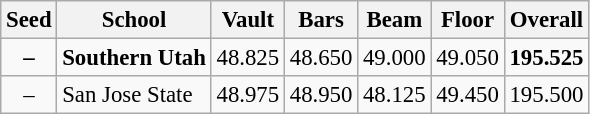<table class="wikitable" style="white-space:nowrap; font-size:95%; text-align:center">
<tr>
<th>Seed</th>
<th>School</th>
<th>Vault</th>
<th>Bars</th>
<th>Beam</th>
<th>Floor</th>
<th>Overall</th>
</tr>
<tr>
<td><strong>–</strong></td>
<td align=left><strong>Southern Utah</strong></td>
<td>48.825</td>
<td>48.650</td>
<td>49.000</td>
<td>49.050</td>
<td><strong>195.525</strong></td>
</tr>
<tr>
<td>–</td>
<td align=left>San Jose State</td>
<td>48.975</td>
<td>48.950</td>
<td>48.125</td>
<td>49.450</td>
<td>195.500</td>
</tr>
</table>
